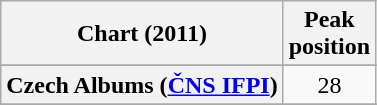<table class="wikitable sortable plainrowheaders">
<tr>
<th scope="col">Chart (2011)</th>
<th scope="col">Peak<br>position</th>
</tr>
<tr>
</tr>
<tr>
</tr>
<tr>
</tr>
<tr>
</tr>
<tr>
</tr>
<tr>
<th scope="row">Czech Albums (<a href='#'>ČNS IFPI</a>)</th>
<td align="center">28</td>
</tr>
<tr>
</tr>
<tr>
</tr>
<tr>
</tr>
<tr>
</tr>
<tr>
</tr>
<tr>
</tr>
<tr>
</tr>
<tr>
</tr>
<tr>
</tr>
<tr>
</tr>
<tr>
</tr>
<tr>
</tr>
<tr>
</tr>
<tr>
</tr>
<tr>
</tr>
<tr>
</tr>
<tr>
</tr>
<tr>
</tr>
<tr>
</tr>
</table>
